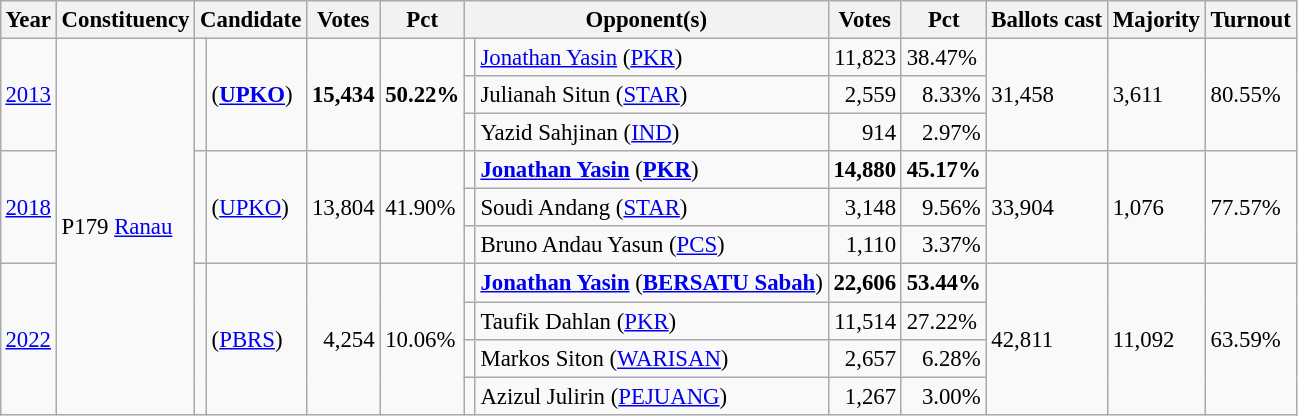<table class="wikitable" style="margin:0.5em ; font-size:95%">
<tr>
<th>Year</th>
<th>Constituency</th>
<th colspan=2>Candidate</th>
<th>Votes</th>
<th>Pct</th>
<th colspan=2>Opponent(s)</th>
<th>Votes</th>
<th>Pct</th>
<th>Ballots cast</th>
<th>Majority</th>
<th>Turnout</th>
</tr>
<tr>
<td rowspan=3><a href='#'>2013</a></td>
<td rowspan=10>P179 <a href='#'>Ranau</a></td>
<td rowspan=3 ></td>
<td rowspan=3> (<a href='#'><strong>UPKO</strong></a>)</td>
<td rowspan=3 align="right"><strong>15,434</strong></td>
<td rowspan=3><strong>50.22%</strong></td>
<td></td>
<td><a href='#'>Jonathan Yasin</a> (<a href='#'>PKR</a>)</td>
<td align="right">11,823</td>
<td>38.47%</td>
<td rowspan=3>31,458</td>
<td rowspan=3>3,611</td>
<td rowspan=3>80.55%</td>
</tr>
<tr>
<td></td>
<td>Julianah Situn (<a href='#'>STAR</a>)</td>
<td align=right>2,559</td>
<td align=right>8.33%</td>
</tr>
<tr>
<td></td>
<td>Yazid Sahjinan (<a href='#'>IND</a>)</td>
<td align=right>914</td>
<td align=right>2.97%</td>
</tr>
<tr>
<td rowspan=3><a href='#'>2018</a></td>
<td rowspan=3 ></td>
<td rowspan=3> (<a href='#'>UPKO</a>)</td>
<td rowspan=3 align="right">13,804</td>
<td rowspan=3>41.90%</td>
<td></td>
<td><strong><a href='#'>Jonathan Yasin</a></strong> (<a href='#'><strong>PKR</strong></a>)</td>
<td align="right"><strong>14,880</strong></td>
<td><strong>45.17%</strong></td>
<td rowspan=3>33,904</td>
<td rowspan=3>1,076</td>
<td rowspan=3>77.57%</td>
</tr>
<tr>
<td></td>
<td>Soudi Andang (<a href='#'>STAR</a>)</td>
<td align="right">3,148</td>
<td align="right">9.56%</td>
</tr>
<tr>
<td bgcolor=></td>
<td>Bruno Andau Yasun (<a href='#'>PCS</a>)</td>
<td align="right">1,110</td>
<td align="right">3.37%</td>
</tr>
<tr>
<td rowspan=4><a href='#'>2022</a></td>
<td rowspan=4 bgcolor=></td>
<td rowspan=4> (<a href='#'>PBRS</a>)</td>
<td rowspan=4 align="right">4,254</td>
<td rowspan=4>10.06%</td>
<td></td>
<td><strong><a href='#'>Jonathan Yasin</a></strong> (<a href='#'><strong>BERSATU Sabah</strong></a>)</td>
<td align="right"><strong>22,606</strong></td>
<td><strong>53.44%</strong></td>
<td rowspan=4>42,811</td>
<td rowspan=4>11,092</td>
<td rowspan=4>63.59%</td>
</tr>
<tr>
<td></td>
<td>Taufik Dahlan (<a href='#'>PKR</a>)</td>
<td align="right">11,514</td>
<td>27.22%</td>
</tr>
<tr>
<td></td>
<td>Markos Siton (<a href='#'>WARISAN</a>)</td>
<td align="right">2,657</td>
<td align="right">6.28%</td>
</tr>
<tr>
<td bgcolor=></td>
<td>Azizul Julirin (<a href='#'>PEJUANG</a>)</td>
<td align="right">1,267</td>
<td align="right">3.00%</td>
</tr>
</table>
